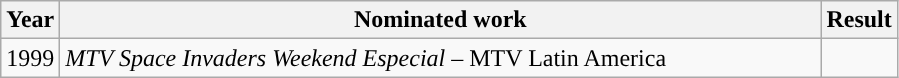<table class="wikitable sortable plainrowheaders" style="margin-right: 0;">
<tr>
<th width="30”">Year</th>
<th width="500">Nominated work</th>
<th width="30">Result</th>
</tr>
<tr>
<td scope="row">1999</td>
<td><em>MTV Space Invaders Weekend Especial</em> – MTV Latin America</td>
<td></td>
</tr>
</table>
